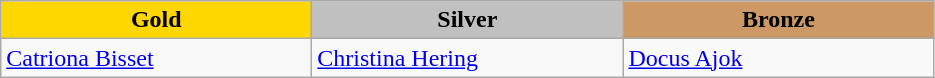<table class="wikitable" style="text-align:left">
<tr align="center">
<td width=200 bgcolor=gold><strong>Gold</strong></td>
<td width=200 bgcolor=silver><strong>Silver</strong></td>
<td width=200 bgcolor=CC9966><strong>Bronze</strong></td>
</tr>
<tr>
<td><a href='#'>Catriona Bisset</a><br></td>
<td><a href='#'>Christina Hering</a><br></td>
<td><a href='#'>Docus Ajok</a><br></td>
</tr>
</table>
